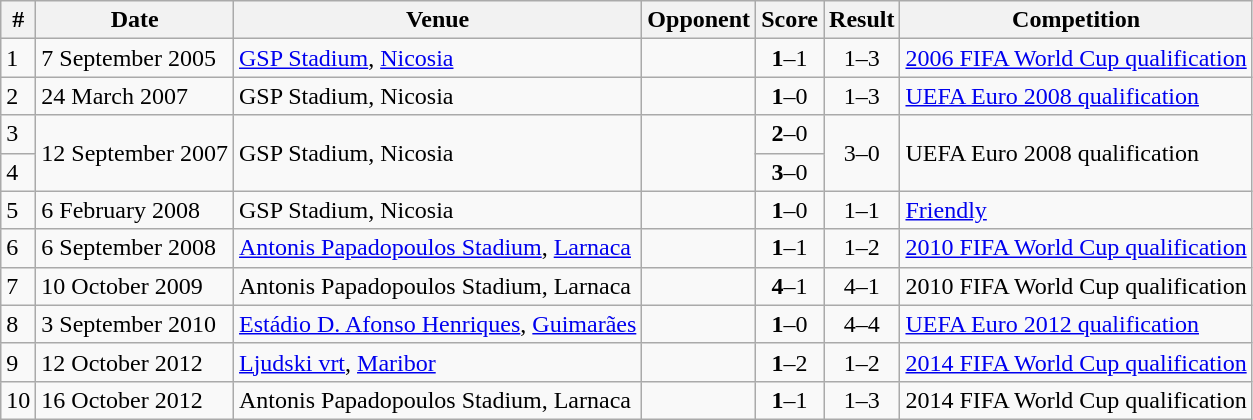<table class="wikitable">
<tr>
<th>#</th>
<th>Date</th>
<th>Venue</th>
<th>Opponent</th>
<th>Score</th>
<th>Result</th>
<th>Competition</th>
</tr>
<tr>
<td>1</td>
<td>7 September 2005</td>
<td><a href='#'>GSP Stadium</a>, <a href='#'>Nicosia</a></td>
<td></td>
<td align=center><strong>1</strong>–1</td>
<td align=center>1–3</td>
<td><a href='#'>2006 FIFA World Cup qualification</a></td>
</tr>
<tr>
<td>2</td>
<td>24 March 2007</td>
<td>GSP Stadium, Nicosia</td>
<td></td>
<td align=center><strong>1</strong>–0</td>
<td align=center>1–3</td>
<td><a href='#'>UEFA Euro 2008 qualification</a></td>
</tr>
<tr>
<td>3</td>
<td rowspan=2>12 September 2007</td>
<td rowspan=2>GSP Stadium, Nicosia</td>
<td rowspan=2></td>
<td align=center><strong>2</strong>–0</td>
<td rowspan=2 align=center>3–0</td>
<td rowspan=2>UEFA Euro 2008 qualification</td>
</tr>
<tr>
<td>4</td>
<td align=center><strong>3</strong>–0</td>
</tr>
<tr>
<td>5</td>
<td>6 February 2008</td>
<td>GSP Stadium, Nicosia</td>
<td></td>
<td align=center><strong>1</strong>–0</td>
<td align=center>1–1</td>
<td><a href='#'>Friendly</a></td>
</tr>
<tr>
<td>6</td>
<td>6 September 2008</td>
<td><a href='#'>Antonis Papadopoulos Stadium</a>, <a href='#'>Larnaca</a></td>
<td></td>
<td align=center><strong>1</strong>–1</td>
<td align=center>1–2</td>
<td><a href='#'>2010 FIFA World Cup qualification</a></td>
</tr>
<tr>
<td>7</td>
<td>10 October 2009</td>
<td>Antonis Papadopoulos Stadium, Larnaca</td>
<td></td>
<td align=center><strong>4</strong>–1</td>
<td align=center>4–1</td>
<td>2010 FIFA World Cup qualification</td>
</tr>
<tr>
<td>8</td>
<td>3 September 2010</td>
<td><a href='#'>Estádio D. Afonso Henriques</a>, <a href='#'>Guimarães</a></td>
<td></td>
<td align=center><strong>1</strong>–0</td>
<td align=center>4–4</td>
<td><a href='#'>UEFA Euro 2012 qualification</a></td>
</tr>
<tr>
<td>9</td>
<td>12 October 2012</td>
<td><a href='#'>Ljudski vrt</a>, <a href='#'>Maribor</a></td>
<td></td>
<td align=center><strong>1</strong>–2</td>
<td align=center>1–2</td>
<td><a href='#'>2014 FIFA World Cup qualification</a></td>
</tr>
<tr>
<td>10</td>
<td>16 October 2012</td>
<td>Antonis Papadopoulos Stadium, Larnaca</td>
<td></td>
<td align=center><strong>1</strong>–1</td>
<td align=center>1–3</td>
<td>2014 FIFA World Cup qualification</td>
</tr>
</table>
